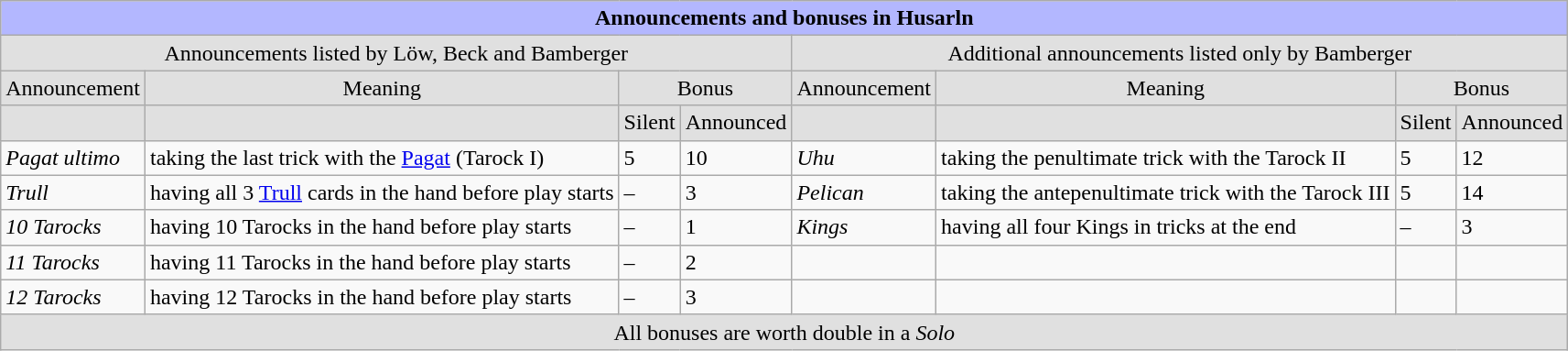<table class="wikitable">
<tr>
<td style="background:#B3B7FF" colspan="8" align="center"><strong>Announcements and bonuses in Husarln</strong></td>
</tr>
<tr>
<td style="background:#E0E0E0" align="center" colspan="4">Announcements listed by Löw, Beck and Bamberger</td>
<td style="background:#E0E0E0" align="center" colspan="4">Additional announcements listed only by Bamberger</td>
</tr>
<tr>
<td style="background:#E0E0E0" align="center">Announcement</td>
<td style="background:#E0E0E0" align="center">Meaning</td>
<td style="background:#E0E0E0" align="center" colspan="2">Bonus</td>
<td style="background:#E0E0E0" align="center">Announcement</td>
<td style="background:#E0E0E0" align="center">Meaning</td>
<td style="background:#E0E0E0" align="center" colspan="2">Bonus</td>
</tr>
<tr>
<td style="background:#E0E0E0" align="center"></td>
<td style="background:#E0E0E0" align="center"></td>
<td style="background:#E0E0E0" align="center">Silent</td>
<td style="background:#E0E0E0" align="center">Announced</td>
<td style="background:#E0E0E0" align="center"></td>
<td style="background:#E0E0E0" align="center"></td>
<td style="background:#E0E0E0" align="center">Silent</td>
<td style="background:#E0E0E0" align="center">Announced</td>
</tr>
<tr>
<td><em>Pagat ultimo</em></td>
<td>taking the last trick with the <a href='#'>Pagat</a> (Tarock I)</td>
<td>5</td>
<td>10</td>
<td><em>Uhu</em></td>
<td>taking the penultimate trick with the Tarock II</td>
<td>5</td>
<td>12</td>
</tr>
<tr>
<td><em>Trull</em></td>
<td>having all 3 <a href='#'>Trull</a> cards in the hand before play starts</td>
<td>–</td>
<td>3</td>
<td><em>Pelican</em></td>
<td>taking the antepenultimate trick with the Tarock III</td>
<td>5</td>
<td>14</td>
</tr>
<tr>
<td><em>10 Tarocks</em></td>
<td>having 10 Tarocks in the hand before play starts</td>
<td>–</td>
<td>1</td>
<td><em>Kings</em></td>
<td>having all four Kings in tricks at the end</td>
<td>–</td>
<td>3</td>
</tr>
<tr>
<td><em>11 Tarocks</em></td>
<td>having 11 Tarocks in the hand before play starts</td>
<td>–</td>
<td>2</td>
<td></td>
<td></td>
<td></td>
<td></td>
</tr>
<tr>
<td><em>12 Tarocks</em></td>
<td>having 12 Tarocks in the hand before play starts</td>
<td>–</td>
<td>3</td>
<td></td>
<td></td>
<td></td>
<td></td>
</tr>
<tr>
<td style="background:#E0E0E0" align="center" colspan="8">All bonuses are worth double in a <em>Solo</em></td>
</tr>
</table>
